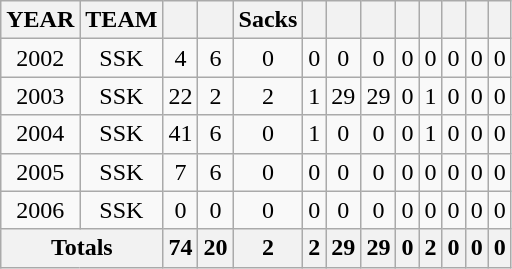<table class="wikitable" style="text-align:center;">
<tr>
<th>YEAR</th>
<th>TEAM</th>
<th></th>
<th></th>
<th>Sacks</th>
<th></th>
<th></th>
<th></th>
<th></th>
<th></th>
<th></th>
<th></th>
<th></th>
</tr>
<tr>
<td>2002</td>
<td>SSK</td>
<td>4</td>
<td>6</td>
<td>0</td>
<td>0</td>
<td>0</td>
<td>0</td>
<td>0</td>
<td>0</td>
<td>0</td>
<td>0</td>
<td>0</td>
</tr>
<tr>
<td>2003</td>
<td>SSK</td>
<td>22</td>
<td>2</td>
<td>2</td>
<td>1</td>
<td>29</td>
<td>29</td>
<td>0</td>
<td>1</td>
<td>0</td>
<td>0</td>
<td>0</td>
</tr>
<tr>
<td>2004</td>
<td>SSK</td>
<td>41</td>
<td>6</td>
<td>0</td>
<td>1</td>
<td>0</td>
<td>0</td>
<td>0</td>
<td>1</td>
<td>0</td>
<td>0</td>
<td>0</td>
</tr>
<tr>
<td>2005</td>
<td>SSK</td>
<td>7</td>
<td>6</td>
<td>0</td>
<td>0</td>
<td>0</td>
<td>0</td>
<td>0</td>
<td>0</td>
<td>0</td>
<td>0</td>
<td>0</td>
</tr>
<tr>
<td>2006</td>
<td>SSK</td>
<td>0</td>
<td>0</td>
<td>0</td>
<td>0</td>
<td>0</td>
<td>0</td>
<td>0</td>
<td>0</td>
<td>0</td>
<td>0</td>
<td>0</td>
</tr>
<tr>
<th colspan="2">Totals</th>
<th>74</th>
<th>20</th>
<th>2</th>
<th>2</th>
<th>29</th>
<th>29</th>
<th>0</th>
<th>2</th>
<th>0</th>
<th>0</th>
<th>0</th>
</tr>
</table>
